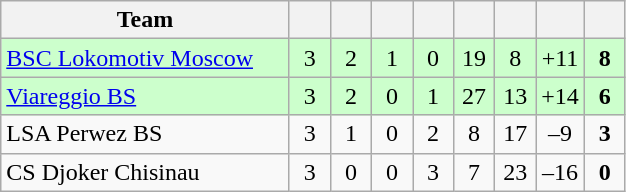<table class="wikitable" style="text-align: center;">
<tr>
<th width="185">Team</th>
<th width="20"></th>
<th width="20"></th>
<th width="20"></th>
<th width="20"></th>
<th width="20"></th>
<th width="20"></th>
<th width="25"></th>
<th width="20"></th>
</tr>
<tr bgcolor=#ccffcc>
<td align=left> <a href='#'>BSC Lokomotiv Moscow</a></td>
<td>3</td>
<td>2</td>
<td>1</td>
<td>0</td>
<td>19</td>
<td>8</td>
<td>+11</td>
<td><strong>8</strong></td>
</tr>
<tr bgcolor=#ccffcc>
<td align=left> <a href='#'>Viareggio BS</a></td>
<td>3</td>
<td>2</td>
<td>0</td>
<td>1</td>
<td>27</td>
<td>13</td>
<td>+14</td>
<td><strong>6</strong></td>
</tr>
<tr>
<td align=left> LSA Perwez BS</td>
<td>3</td>
<td>1</td>
<td>0</td>
<td>2</td>
<td>8</td>
<td>17</td>
<td>–9</td>
<td><strong>3</strong></td>
</tr>
<tr>
<td align=left> CS Djoker Chisinau</td>
<td>3</td>
<td>0</td>
<td>0</td>
<td>3</td>
<td>7</td>
<td>23</td>
<td>–16</td>
<td><strong>0</strong></td>
</tr>
</table>
